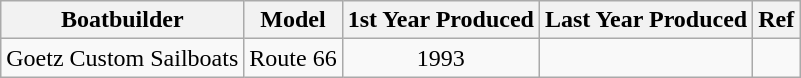<table class="sortable wikitable" border="1">
<tr>
<th>Boatbuilder</th>
<th>Model</th>
<th>1st Year Produced</th>
<th>Last Year Produced</th>
<th>Ref</th>
</tr>
<tr>
<td>Goetz Custom Sailboats</td>
<td align=center>Route 66</td>
<td align=center>1993</td>
<td></td>
<td align=center></td>
</tr>
</table>
